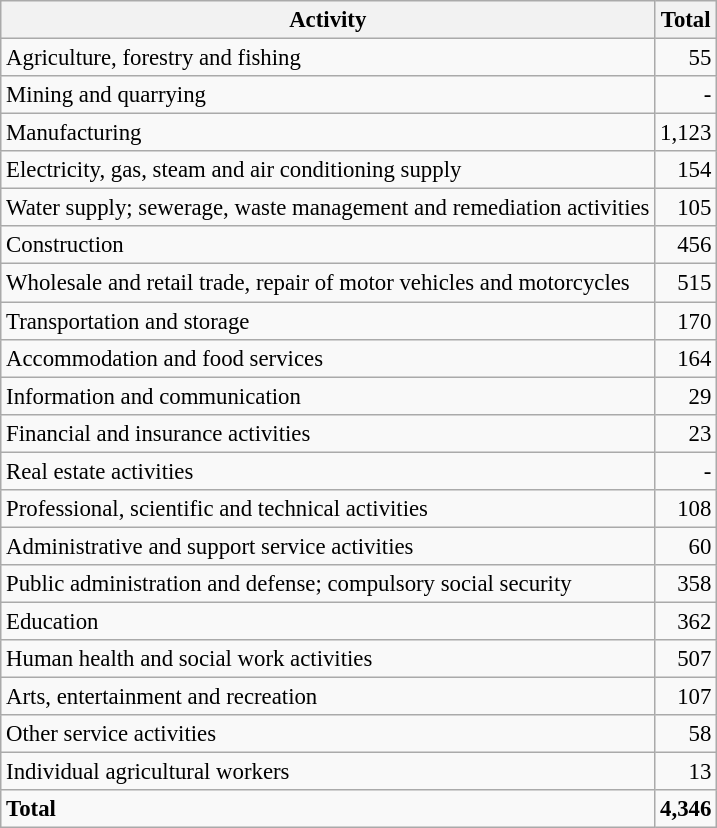<table class="wikitable sortable" style="font-size:95%;">
<tr>
<th>Activity</th>
<th>Total</th>
</tr>
<tr>
<td>Agriculture, forestry and fishing</td>
<td align="right">55</td>
</tr>
<tr>
<td>Mining and quarrying</td>
<td align="right">-</td>
</tr>
<tr>
<td>Manufacturing</td>
<td align="right">1,123</td>
</tr>
<tr>
<td>Electricity, gas, steam and air conditioning supply</td>
<td align="right">154</td>
</tr>
<tr>
<td>Water supply; sewerage, waste management and remediation activities</td>
<td align="right">105</td>
</tr>
<tr>
<td>Construction</td>
<td align="right">456</td>
</tr>
<tr>
<td>Wholesale and retail trade, repair of motor vehicles and motorcycles</td>
<td align="right">515</td>
</tr>
<tr>
<td>Transportation and storage</td>
<td align="right">170</td>
</tr>
<tr>
<td>Accommodation and food services</td>
<td align="right">164</td>
</tr>
<tr>
<td>Information and communication</td>
<td align="right">29</td>
</tr>
<tr>
<td>Financial and insurance activities</td>
<td align="right">23</td>
</tr>
<tr>
<td>Real estate activities</td>
<td align="right">-</td>
</tr>
<tr>
<td>Professional, scientific and technical activities</td>
<td align="right">108</td>
</tr>
<tr>
<td>Administrative and support service activities</td>
<td align="right">60</td>
</tr>
<tr>
<td>Public administration and defense; compulsory social security</td>
<td align="right">358</td>
</tr>
<tr>
<td>Education</td>
<td align="right">362</td>
</tr>
<tr>
<td>Human health and social work activities</td>
<td align="right">507</td>
</tr>
<tr>
<td>Arts, entertainment and recreation</td>
<td align="right">107</td>
</tr>
<tr>
<td>Other service activities</td>
<td align="right">58</td>
</tr>
<tr>
<td>Individual agricultural workers</td>
<td align="right">13</td>
</tr>
<tr class="sortbottom">
<td><strong>Total</strong></td>
<td align="right"><strong>4,346</strong></td>
</tr>
</table>
